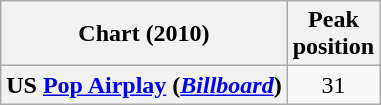<table class="wikitable plainrowheaders" style="text-align:center">
<tr>
<th>Chart (2010)</th>
<th>Peak<br>position</th>
</tr>
<tr>
<th scope="row">US <a href='#'>Pop Airplay</a> (<a href='#'><em>Billboard</em></a>)</th>
<td>31</td>
</tr>
</table>
